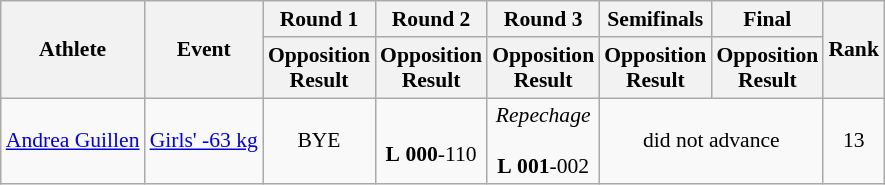<table class="wikitable" border="1" style="font-size:90%">
<tr>
<th rowspan=2>Athlete</th>
<th rowspan=2>Event</th>
<th>Round 1</th>
<th>Round 2</th>
<th>Round 3</th>
<th>Semifinals</th>
<th>Final</th>
<th rowspan=2>Rank</th>
</tr>
<tr>
<th>Opposition<br>Result</th>
<th>Opposition<br>Result</th>
<th>Opposition<br>Result</th>
<th>Opposition<br>Result</th>
<th>Opposition<br>Result</th>
</tr>
<tr>
<td><a href='#'>Andrea Guillen</a></td>
<td><a href='#'>Girls' -63 kg</a></td>
<td align=center>BYE</td>
<td align=center> <br> <strong>L</strong> <strong>000</strong>-110</td>
<td align=center><em>Repechage</em><br> <br> <strong>L</strong> <strong>001</strong>-002</td>
<td align=center colspan=2>did not advance</td>
<td align=center>13</td>
</tr>
</table>
